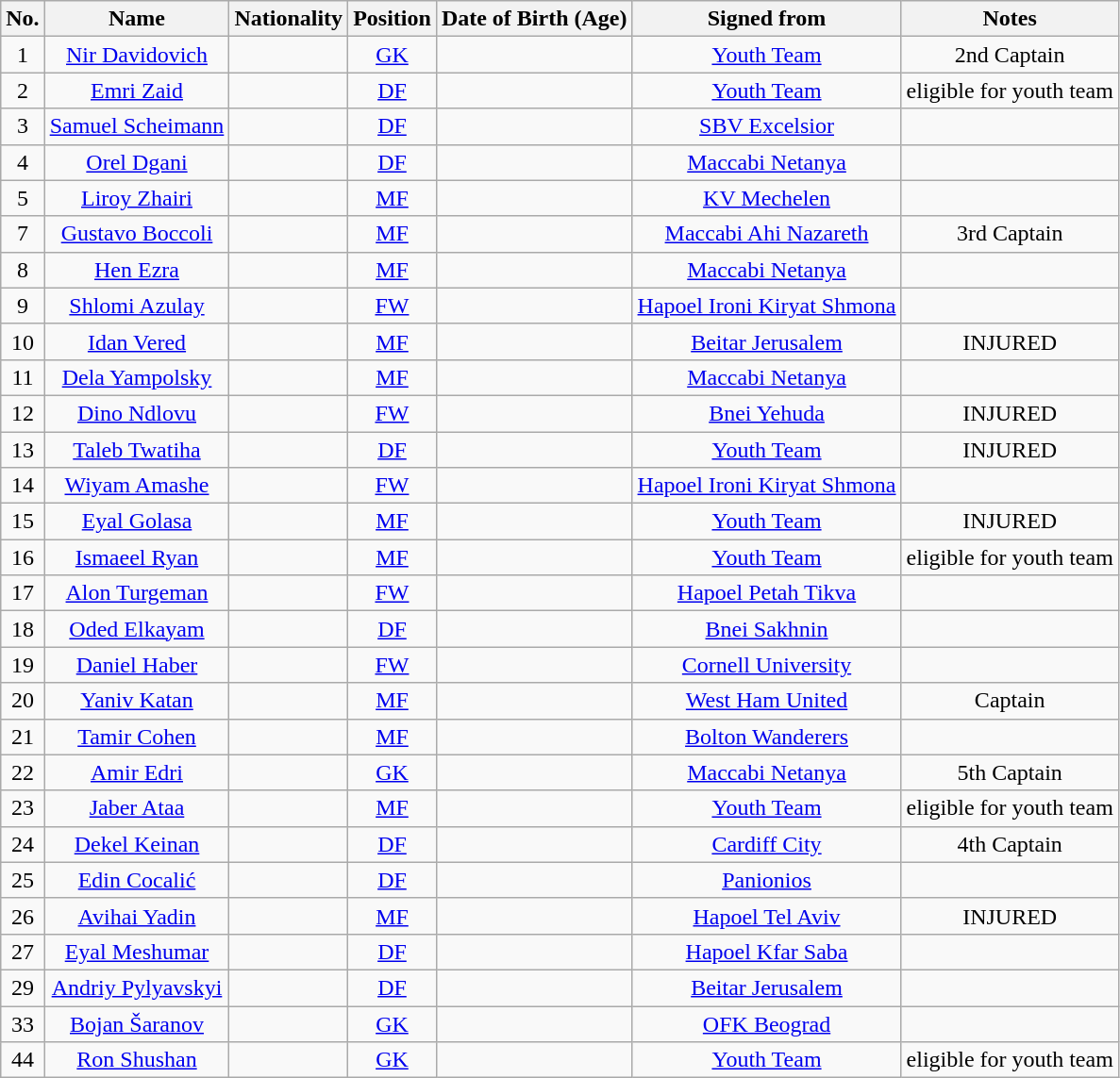<table class="wikitable" style="text-align: center">
<tr>
<th>No.</th>
<th>Name</th>
<th>Nationality</th>
<th>Position</th>
<th>Date of Birth (Age)</th>
<th>Signed from</th>
<th>Notes</th>
</tr>
<tr>
<td>1</td>
<td><a href='#'>Nir Davidovich</a></td>
<td align=center></td>
<td><a href='#'>GK</a></td>
<td></td>
<td> <a href='#'>Youth Team</a></td>
<td>2nd Captain</td>
</tr>
<tr>
<td>2</td>
<td><a href='#'>Emri Zaid</a></td>
<td align=center></td>
<td><a href='#'>DF</a></td>
<td></td>
<td> <a href='#'>Youth Team</a></td>
<td>eligible for youth team</td>
</tr>
<tr>
<td>3</td>
<td><a href='#'>Samuel Scheimann</a></td>
<td align=center></td>
<td><a href='#'>DF</a></td>
<td></td>
<td><a href='#'>SBV Excelsior</a></td>
<td></td>
</tr>
<tr>
<td>4</td>
<td><a href='#'>Orel Dgani</a></td>
<td align=center></td>
<td><a href='#'>DF</a></td>
<td></td>
<td> <a href='#'>Maccabi Netanya</a></td>
<td></td>
</tr>
<tr>
<td>5</td>
<td><a href='#'>Liroy Zhairi</a></td>
<td align=center></td>
<td><a href='#'>MF</a></td>
<td></td>
<td>  <a href='#'>KV Mechelen</a></td>
<td></td>
</tr>
<tr>
<td>7</td>
<td><a href='#'>Gustavo Boccoli</a></td>
<td align=center> </td>
<td><a href='#'>MF</a></td>
<td></td>
<td> <a href='#'>Maccabi Ahi Nazareth</a></td>
<td>3rd Captain</td>
</tr>
<tr>
<td>8</td>
<td><a href='#'>Hen Ezra</a></td>
<td align=center></td>
<td><a href='#'>MF</a></td>
<td></td>
<td> <a href='#'>Maccabi Netanya</a></td>
<td></td>
</tr>
<tr>
<td>9</td>
<td><a href='#'>Shlomi Azulay</a></td>
<td align=center></td>
<td><a href='#'>FW</a></td>
<td></td>
<td> <a href='#'>Hapoel Ironi Kiryat Shmona</a></td>
<td></td>
</tr>
<tr>
<td>10</td>
<td><a href='#'>Idan Vered</a></td>
<td align=center></td>
<td><a href='#'>MF</a></td>
<td></td>
<td> <a href='#'>Beitar Jerusalem</a></td>
<td>INJURED</td>
</tr>
<tr>
<td>11</td>
<td><a href='#'>Dela Yampolsky</a></td>
<td align=center></td>
<td><a href='#'>MF</a></td>
<td></td>
<td> <a href='#'>Maccabi Netanya</a></td>
<td></td>
</tr>
<tr>
<td>12</td>
<td><a href='#'>Dino Ndlovu</a></td>
<td align=center></td>
<td><a href='#'>FW</a></td>
<td></td>
<td> <a href='#'>Bnei Yehuda</a></td>
<td>INJURED</td>
</tr>
<tr>
<td>13</td>
<td><a href='#'>Taleb Twatiha</a></td>
<td align=center></td>
<td><a href='#'>DF</a></td>
<td></td>
<td> <a href='#'>Youth Team</a></td>
<td>INJURED</td>
</tr>
<tr>
<td>14</td>
<td><a href='#'>Wiyam Amashe</a></td>
<td align=center></td>
<td><a href='#'>FW</a></td>
<td></td>
<td> <a href='#'>Hapoel Ironi Kiryat Shmona</a></td>
<td></td>
</tr>
<tr>
<td>15</td>
<td><a href='#'>Eyal Golasa</a></td>
<td align=center></td>
<td><a href='#'>MF</a></td>
<td></td>
<td> <a href='#'>Youth Team</a></td>
<td>INJURED</td>
</tr>
<tr>
<td>16</td>
<td><a href='#'>Ismaeel Ryan</a></td>
<td align=center></td>
<td><a href='#'>MF</a></td>
<td></td>
<td> <a href='#'>Youth Team</a></td>
<td>eligible for youth team</td>
</tr>
<tr>
<td>17</td>
<td><a href='#'>Alon Turgeman</a></td>
<td align=center></td>
<td><a href='#'>FW</a></td>
<td></td>
<td> <a href='#'>Hapoel Petah Tikva</a></td>
<td></td>
</tr>
<tr>
<td>18</td>
<td><a href='#'>Oded Elkayam</a></td>
<td align=center></td>
<td><a href='#'>DF</a></td>
<td></td>
<td> <a href='#'>Bnei Sakhnin</a></td>
<td></td>
</tr>
<tr>
<td>19</td>
<td><a href='#'>Daniel Haber</a></td>
<td align=center></td>
<td><a href='#'>FW</a></td>
<td></td>
<td>  <a href='#'>Cornell University</a></td>
<td></td>
</tr>
<tr>
<td>20</td>
<td><a href='#'>Yaniv Katan</a></td>
<td align=center></td>
<td><a href='#'>MF</a></td>
<td></td>
<td> <a href='#'>West Ham United</a></td>
<td>Captain</td>
</tr>
<tr>
<td>21</td>
<td><a href='#'>Tamir Cohen</a></td>
<td align=center></td>
<td><a href='#'>MF</a></td>
<td></td>
<td> <a href='#'>Bolton Wanderers</a></td>
<td></td>
</tr>
<tr>
<td>22</td>
<td><a href='#'>Amir Edri</a></td>
<td align=center></td>
<td><a href='#'>GK</a></td>
<td></td>
<td> <a href='#'>Maccabi Netanya</a></td>
<td>5th Captain</td>
</tr>
<tr>
<td>23</td>
<td><a href='#'>Jaber Ataa</a></td>
<td align=center></td>
<td><a href='#'>MF</a></td>
<td></td>
<td> <a href='#'>Youth Team</a></td>
<td>eligible for youth team</td>
</tr>
<tr>
<td>24</td>
<td><a href='#'>Dekel Keinan</a></td>
<td align=center></td>
<td><a href='#'>DF</a></td>
<td></td>
<td>  <a href='#'>Cardiff City</a></td>
<td>4th Captain</td>
</tr>
<tr>
<td>25</td>
<td><a href='#'>Edin Cocalić</a></td>
<td align=center></td>
<td><a href='#'>DF</a></td>
<td></td>
<td> <a href='#'>Panionios</a></td>
<td></td>
</tr>
<tr>
<td>26</td>
<td><a href='#'>Avihai Yadin</a></td>
<td align=center></td>
<td><a href='#'>MF</a></td>
<td></td>
<td>  <a href='#'>Hapoel Tel Aviv</a></td>
<td>INJURED</td>
</tr>
<tr>
<td>27</td>
<td><a href='#'>Eyal Meshumar</a></td>
<td align=center></td>
<td><a href='#'>DF</a></td>
<td></td>
<td> <a href='#'>Hapoel Kfar Saba</a></td>
<td></td>
</tr>
<tr>
<td>29</td>
<td><a href='#'>Andriy Pylyavskyi</a></td>
<td align=center></td>
<td><a href='#'>DF</a></td>
<td></td>
<td> <a href='#'>Beitar Jerusalem</a></td>
<td></td>
</tr>
<tr>
<td>33</td>
<td><a href='#'>Bojan Šaranov</a></td>
<td align=center></td>
<td><a href='#'>GK</a></td>
<td></td>
<td>  <a href='#'>OFK Beograd</a></td>
<td></td>
</tr>
<tr>
<td>44</td>
<td><a href='#'>Ron Shushan</a></td>
<td align=center></td>
<td><a href='#'>GK</a></td>
<td></td>
<td> <a href='#'>Youth Team</a></td>
<td>eligible for youth team</td>
</tr>
</table>
